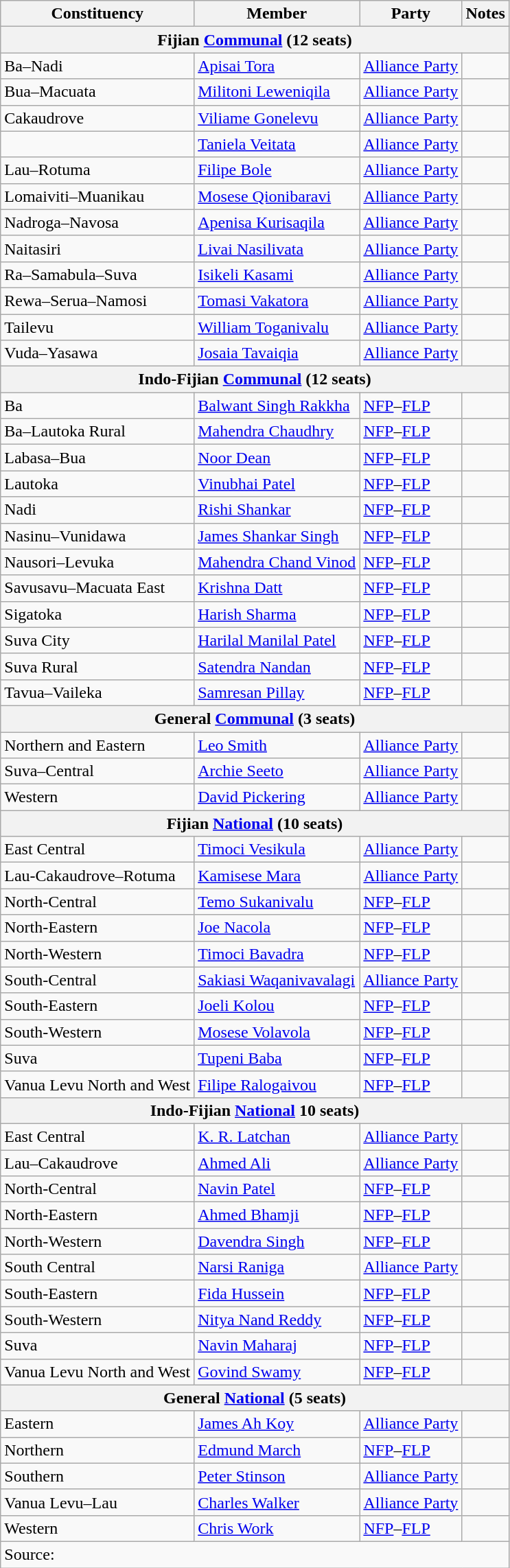<table class=wikitable>
<tr>
<th>Constituency</th>
<th>Member</th>
<th>Party</th>
<th>Notes</th>
</tr>
<tr>
<th colspan=4>Fijian <a href='#'>Communal</a> (12 seats)</th>
</tr>
<tr>
<td>Ba–Nadi</td>
<td><a href='#'>Apisai Tora</a></td>
<td><a href='#'>Alliance Party</a></td>
<td></td>
</tr>
<tr>
<td>Bua–Macuata</td>
<td><a href='#'>Militoni Leweniqila</a></td>
<td><a href='#'>Alliance Party</a></td>
<td></td>
</tr>
<tr>
<td>Cakaudrove</td>
<td><a href='#'>Viliame Gonelevu</a></td>
<td><a href='#'>Alliance Party</a></td>
<td></td>
</tr>
<tr>
<td></td>
<td><a href='#'>Taniela Veitata</a></td>
<td><a href='#'>Alliance Party</a></td>
<td></td>
</tr>
<tr>
<td>Lau–Rotuma</td>
<td><a href='#'>Filipe Bole</a></td>
<td><a href='#'>Alliance Party</a></td>
<td></td>
</tr>
<tr>
<td>Lomaiviti–Muanikau</td>
<td><a href='#'>Mosese Qionibaravi</a></td>
<td><a href='#'>Alliance Party</a></td>
<td></td>
</tr>
<tr>
<td>Nadroga–Navosa</td>
<td><a href='#'>Apenisa Kurisaqila</a></td>
<td><a href='#'>Alliance Party</a></td>
<td></td>
</tr>
<tr>
<td>Naitasiri</td>
<td><a href='#'>Livai Nasilivata</a></td>
<td><a href='#'>Alliance Party</a></td>
<td></td>
</tr>
<tr>
<td>Ra–Samabula–Suva</td>
<td><a href='#'>Isikeli Kasami</a></td>
<td><a href='#'>Alliance Party</a></td>
<td></td>
</tr>
<tr>
<td>Rewa–Serua–Namosi</td>
<td><a href='#'>Tomasi Vakatora</a></td>
<td><a href='#'>Alliance Party</a></td>
<td></td>
</tr>
<tr>
<td>Tailevu</td>
<td><a href='#'>William Toganivalu</a></td>
<td><a href='#'>Alliance Party</a></td>
<td></td>
</tr>
<tr>
<td>Vuda–Yasawa</td>
<td><a href='#'>Josaia Tavaiqia</a></td>
<td><a href='#'>Alliance Party</a></td>
<td></td>
</tr>
<tr>
<th colspan=4>Indo-Fijian <a href='#'>Communal</a> (12 seats)</th>
</tr>
<tr>
<td>Ba</td>
<td><a href='#'>Balwant Singh Rakkha</a></td>
<td><a href='#'>NFP</a>–<a href='#'>FLP</a></td>
<td></td>
</tr>
<tr>
<td>Ba–Lautoka Rural</td>
<td><a href='#'>Mahendra Chaudhry</a></td>
<td><a href='#'>NFP</a>–<a href='#'>FLP</a></td>
<td></td>
</tr>
<tr>
<td>Labasa–Bua</td>
<td><a href='#'>Noor Dean</a></td>
<td><a href='#'>NFP</a>–<a href='#'>FLP</a></td>
<td></td>
</tr>
<tr>
<td>Lautoka</td>
<td><a href='#'>Vinubhai Patel</a></td>
<td><a href='#'>NFP</a>–<a href='#'>FLP</a></td>
<td></td>
</tr>
<tr>
<td>Nadi</td>
<td><a href='#'>Rishi Shankar</a></td>
<td><a href='#'>NFP</a>–<a href='#'>FLP</a></td>
<td></td>
</tr>
<tr>
<td>Nasinu–Vunidawa</td>
<td><a href='#'>James Shankar Singh</a></td>
<td><a href='#'>NFP</a>–<a href='#'>FLP</a></td>
<td></td>
</tr>
<tr>
<td>Nausori–Levuka</td>
<td><a href='#'>Mahendra Chand Vinod</a></td>
<td><a href='#'>NFP</a>–<a href='#'>FLP</a></td>
<td></td>
</tr>
<tr>
<td>Savusavu–Macuata East</td>
<td><a href='#'>Krishna Datt</a></td>
<td><a href='#'>NFP</a>–<a href='#'>FLP</a></td>
<td></td>
</tr>
<tr>
<td>Sigatoka</td>
<td><a href='#'>Harish Sharma</a></td>
<td><a href='#'>NFP</a>–<a href='#'>FLP</a></td>
<td></td>
</tr>
<tr>
<td>Suva City</td>
<td><a href='#'>Harilal Manilal Patel</a></td>
<td><a href='#'>NFP</a>–<a href='#'>FLP</a></td>
<td></td>
</tr>
<tr>
<td>Suva Rural</td>
<td><a href='#'>Satendra Nandan</a></td>
<td><a href='#'>NFP</a>–<a href='#'>FLP</a></td>
<td></td>
</tr>
<tr>
<td>Tavua–Vaileka</td>
<td><a href='#'>Samresan Pillay</a></td>
<td><a href='#'>NFP</a>–<a href='#'>FLP</a></td>
<td></td>
</tr>
<tr>
<th colspan=4>General <a href='#'>Communal</a> (3 seats)</th>
</tr>
<tr>
<td>Northern and Eastern</td>
<td><a href='#'>Leo Smith</a></td>
<td><a href='#'>Alliance Party</a></td>
<td></td>
</tr>
<tr>
<td>Suva–Central</td>
<td><a href='#'>Archie Seeto</a></td>
<td><a href='#'>Alliance Party</a></td>
<td></td>
</tr>
<tr>
<td>Western</td>
<td><a href='#'>David Pickering</a></td>
<td><a href='#'>Alliance Party</a></td>
<td></td>
</tr>
<tr>
<th colspan=4>Fijian <a href='#'>National</a> (10 seats)</th>
</tr>
<tr>
<td>East Central</td>
<td><a href='#'>Timoci Vesikula</a></td>
<td><a href='#'>Alliance Party</a></td>
<td></td>
</tr>
<tr>
<td>Lau-Cakaudrove–Rotuma</td>
<td><a href='#'>Kamisese Mara</a></td>
<td><a href='#'>Alliance Party</a></td>
<td></td>
</tr>
<tr>
<td>North-Central</td>
<td><a href='#'>Temo Sukanivalu</a></td>
<td><a href='#'>NFP</a>–<a href='#'>FLP</a></td>
<td></td>
</tr>
<tr>
<td>North-Eastern</td>
<td><a href='#'>Joe Nacola</a></td>
<td><a href='#'>NFP</a>–<a href='#'>FLP</a></td>
<td></td>
</tr>
<tr>
<td>North-Western</td>
<td><a href='#'>Timoci Bavadra</a></td>
<td><a href='#'>NFP</a>–<a href='#'>FLP</a></td>
<td></td>
</tr>
<tr>
<td>South-Central</td>
<td><a href='#'>Sakiasi Waqanivavalagi</a></td>
<td><a href='#'>Alliance Party</a></td>
<td></td>
</tr>
<tr>
<td>South-Eastern</td>
<td><a href='#'>Joeli Kolou</a></td>
<td><a href='#'>NFP</a>–<a href='#'>FLP</a></td>
<td></td>
</tr>
<tr>
<td>South-Western</td>
<td><a href='#'>Mosese Volavola</a></td>
<td><a href='#'>NFP</a>–<a href='#'>FLP</a></td>
<td></td>
</tr>
<tr>
<td>Suva</td>
<td><a href='#'>Tupeni Baba</a></td>
<td><a href='#'>NFP</a>–<a href='#'>FLP</a></td>
<td></td>
</tr>
<tr>
<td>Vanua Levu North and West</td>
<td><a href='#'>Filipe Ralogaivou</a></td>
<td><a href='#'>NFP</a>–<a href='#'>FLP</a></td>
<td></td>
</tr>
<tr>
<th colspan=4>Indo-Fijian <a href='#'>National</a> 10 seats)</th>
</tr>
<tr>
<td>East Central</td>
<td><a href='#'>K. R. Latchan</a></td>
<td><a href='#'>Alliance Party</a></td>
<td></td>
</tr>
<tr>
<td>Lau–Cakaudrove</td>
<td><a href='#'>Ahmed Ali</a></td>
<td><a href='#'>Alliance Party</a></td>
<td></td>
</tr>
<tr>
<td>North-Central</td>
<td><a href='#'>Navin Patel</a></td>
<td><a href='#'>NFP</a>–<a href='#'>FLP</a></td>
<td></td>
</tr>
<tr>
<td>North-Eastern</td>
<td><a href='#'>Ahmed Bhamji</a></td>
<td><a href='#'>NFP</a>–<a href='#'>FLP</a></td>
<td></td>
</tr>
<tr>
<td>North-Western</td>
<td><a href='#'>Davendra Singh</a></td>
<td><a href='#'>NFP</a>–<a href='#'>FLP</a></td>
<td></td>
</tr>
<tr>
<td>South Central</td>
<td><a href='#'>Narsi Raniga</a></td>
<td><a href='#'>Alliance Party</a></td>
<td></td>
</tr>
<tr>
<td>South-Eastern</td>
<td><a href='#'>Fida Hussein</a></td>
<td><a href='#'>NFP</a>–<a href='#'>FLP</a></td>
<td></td>
</tr>
<tr>
<td>South-Western</td>
<td><a href='#'>Nitya Nand Reddy</a></td>
<td><a href='#'>NFP</a>–<a href='#'>FLP</a></td>
<td></td>
</tr>
<tr>
<td>Suva</td>
<td><a href='#'>Navin Maharaj</a></td>
<td><a href='#'>NFP</a>–<a href='#'>FLP</a></td>
<td></td>
</tr>
<tr>
<td>Vanua Levu North and West</td>
<td><a href='#'>Govind Swamy</a></td>
<td><a href='#'>NFP</a>–<a href='#'>FLP</a></td>
<td></td>
</tr>
<tr>
<th colspan=4>General <a href='#'>National</a> (5 seats)</th>
</tr>
<tr>
<td>Eastern</td>
<td><a href='#'>James Ah Koy</a></td>
<td><a href='#'>Alliance Party</a></td>
<td></td>
</tr>
<tr>
<td>Northern</td>
<td><a href='#'>Edmund March</a></td>
<td><a href='#'>NFP</a>–<a href='#'>FLP</a></td>
<td></td>
</tr>
<tr>
<td>Southern</td>
<td><a href='#'>Peter Stinson</a></td>
<td><a href='#'>Alliance Party</a></td>
<td></td>
</tr>
<tr>
<td>Vanua Levu–Lau</td>
<td><a href='#'>Charles Walker</a></td>
<td><a href='#'>Alliance Party</a></td>
<td></td>
</tr>
<tr>
<td>Western</td>
<td><a href='#'>Chris Work</a></td>
<td><a href='#'>NFP</a>–<a href='#'>FLP</a></td>
<td></td>
</tr>
<tr>
<td colspan=4>Source: </td>
</tr>
</table>
